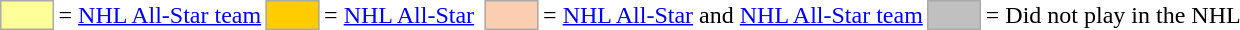<table>
<tr>
<td style="background-color:#FFFF99; border:1px solid #aaaaaa; width:2em;"></td>
<td>= <a href='#'>NHL All-Star team</a></td>
<td style="background-color:#FFCC00; border:1px solid #aaaaaa; width:2em;"></td>
<td>= <a href='#'>NHL All-Star</a></td>
<td></td>
<td style="background-color:#FBCEB1; border:1px solid #aaaaaa; width:2em;"></td>
<td>= <a href='#'>NHL All-Star</a>  and <a href='#'>NHL All-Star team</a></td>
<td style="background-color:#C0C0C0; border:1px solid #aaaaaa; width:2em;"></td>
<td>= Did not play in the NHL</td>
</tr>
</table>
